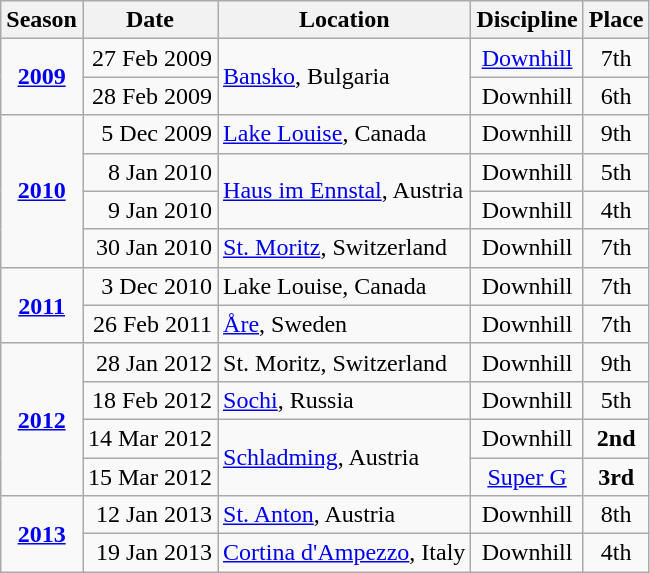<table class=wikitable>
<tr>
<th>Season</th>
<th>Date</th>
<th>Location</th>
<th>Discipline</th>
<th>Place</th>
</tr>
<tr>
<td rowspan=2 align=center><strong><a href='#'>2009</a></strong></td>
<td align=right>27 Feb 2009</td>
<td rowspan=2><a href='#'>Bansko</a>, Bulgaria</td>
<td align=center><a href='#'>Downhill</a></td>
<td align=center>7th</td>
</tr>
<tr>
<td align=right>28 Feb 2009</td>
<td align=center>Downhill</td>
<td align=center>6th</td>
</tr>
<tr>
<td rowspan=4 align=center><strong><a href='#'>2010</a></strong></td>
<td align=right>5 Dec 2009</td>
<td><a href='#'>Lake Louise</a>, Canada</td>
<td align=center>Downhill</td>
<td align=center>9th</td>
</tr>
<tr>
<td align=right>8 Jan 2010</td>
<td rowspan=2><a href='#'>Haus im Ennstal</a>, Austria</td>
<td align=center>Downhill</td>
<td align=center>5th</td>
</tr>
<tr>
<td align=right>9 Jan 2010</td>
<td align=center>Downhill</td>
<td align=center>4th</td>
</tr>
<tr>
<td align=right>30 Jan 2010</td>
<td><a href='#'>St. Moritz</a>, Switzerland</td>
<td align=center>Downhill</td>
<td align=center>7th</td>
</tr>
<tr>
<td rowspan=2 align=center><strong><a href='#'>2011</a></strong></td>
<td align=right>3 Dec 2010</td>
<td>Lake Louise, Canada</td>
<td align=center>Downhill</td>
<td align=center>7th</td>
</tr>
<tr>
<td align=right>26 Feb 2011</td>
<td><a href='#'>Åre</a>, Sweden</td>
<td align=center>Downhill</td>
<td align=center>7th</td>
</tr>
<tr>
<td rowspan=4 align=center><strong><a href='#'>2012</a></strong></td>
<td align=right>28 Jan 2012</td>
<td>St. Moritz, Switzerland</td>
<td align=center>Downhill</td>
<td align=center>9th</td>
</tr>
<tr>
<td align=right>18 Feb 2012</td>
<td><a href='#'>Sochi</a>, Russia</td>
<td align=center>Downhill</td>
<td align=center>5th</td>
</tr>
<tr>
<td align=right>14 Mar 2012</td>
<td rowspan=2><a href='#'>Schladming</a>, Austria</td>
<td align=center>Downhill</td>
<td align=center><strong>2nd</strong></td>
</tr>
<tr>
<td align=right>15 Mar 2012</td>
<td align=center><a href='#'>Super G</a></td>
<td align=center><strong>3rd</strong></td>
</tr>
<tr>
<td rowspan=2 align=center><strong><a href='#'>2013</a></strong></td>
<td align=right>12 Jan 2013</td>
<td><a href='#'>St. Anton</a>, Austria</td>
<td align=center>Downhill</td>
<td align=center>8th</td>
</tr>
<tr>
<td align=right>19 Jan 2013</td>
<td><a href='#'>Cortina d'Ampezzo</a>, Italy</td>
<td align=center>Downhill</td>
<td align=center>4th</td>
</tr>
</table>
